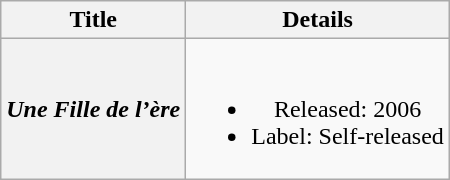<table class="wikitable plainrowheaders" style="text-align:center;">
<tr>
<th>Title</th>
<th>Details</th>
</tr>
<tr>
<th scope="row"><em>Une Fille de l’ère</em></th>
<td><br><ul><li>Released: 2006</li><li>Label: Self-released</li></ul></td>
</tr>
</table>
